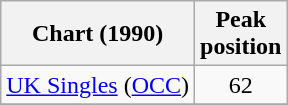<table class="wikitable sortable">
<tr>
<th>Chart (1990)</th>
<th>Peak<br>position</th>
</tr>
<tr>
<td><a href='#'>UK Singles</a> (<a href='#'>OCC</a>)</td>
<td align="center">62</td>
</tr>
<tr>
</tr>
</table>
